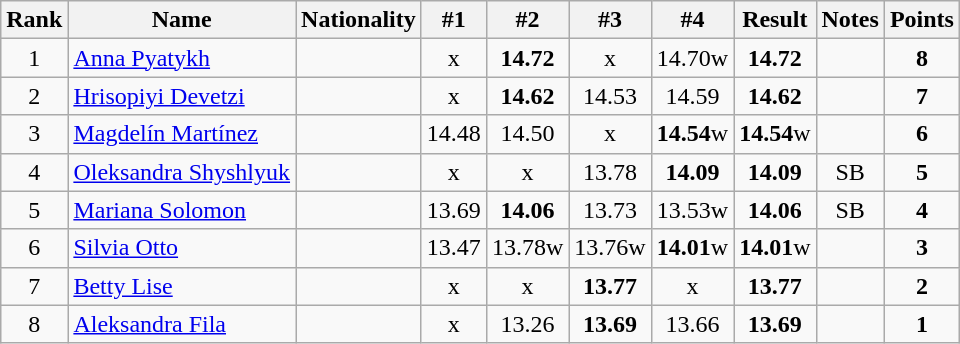<table class="wikitable sortable" style="text-align:center">
<tr>
<th>Rank</th>
<th>Name</th>
<th>Nationality</th>
<th>#1</th>
<th>#2</th>
<th>#3</th>
<th>#4</th>
<th>Result</th>
<th>Notes</th>
<th>Points</th>
</tr>
<tr>
<td>1</td>
<td align=left><a href='#'>Anna Pyatykh</a></td>
<td align=left></td>
<td>x</td>
<td><strong>14.72</strong></td>
<td>x</td>
<td>14.70w</td>
<td><strong>14.72</strong></td>
<td></td>
<td><strong>8</strong></td>
</tr>
<tr>
<td>2</td>
<td align=left><a href='#'>Hrisopiyi Devetzi</a></td>
<td align=left></td>
<td>x</td>
<td><strong>14.62</strong></td>
<td>14.53</td>
<td>14.59</td>
<td><strong>14.62</strong></td>
<td></td>
<td><strong>7</strong></td>
</tr>
<tr>
<td>3</td>
<td align=left><a href='#'>Magdelín Martínez</a></td>
<td align=left></td>
<td>14.48</td>
<td>14.50</td>
<td>x</td>
<td><strong>14.54</strong>w</td>
<td><strong>14.54</strong>w</td>
<td></td>
<td><strong>6</strong></td>
</tr>
<tr>
<td>4</td>
<td align=left><a href='#'>Oleksandra Shyshlyuk</a></td>
<td align=left></td>
<td>x</td>
<td>x</td>
<td>13.78</td>
<td><strong>14.09</strong></td>
<td><strong>14.09</strong></td>
<td>SB</td>
<td><strong>5</strong></td>
</tr>
<tr>
<td>5</td>
<td align=left><a href='#'>Mariana Solomon</a></td>
<td align=left></td>
<td>13.69</td>
<td><strong>14.06</strong></td>
<td>13.73</td>
<td>13.53w</td>
<td><strong>14.06</strong></td>
<td>SB</td>
<td><strong>4</strong></td>
</tr>
<tr>
<td>6</td>
<td align=left><a href='#'>Silvia Otto</a></td>
<td align=left></td>
<td>13.47</td>
<td>13.78w</td>
<td>13.76w</td>
<td><strong>14.01</strong>w</td>
<td><strong>14.01</strong>w</td>
<td></td>
<td><strong>3</strong></td>
</tr>
<tr>
<td>7</td>
<td align=left><a href='#'>Betty Lise</a></td>
<td align=left></td>
<td>x</td>
<td>x</td>
<td><strong>13.77</strong></td>
<td>x</td>
<td><strong>13.77</strong></td>
<td></td>
<td><strong>2</strong></td>
</tr>
<tr>
<td>8</td>
<td align=left><a href='#'>Aleksandra Fila</a></td>
<td align=left></td>
<td>x</td>
<td>13.26</td>
<td><strong>13.69</strong></td>
<td>13.66</td>
<td><strong>13.69</strong></td>
<td></td>
<td><strong>1</strong></td>
</tr>
</table>
